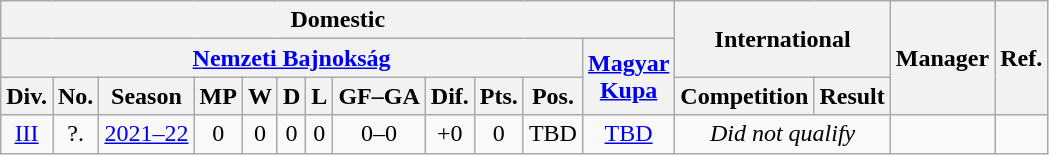<table class="wikitable"  style="text-align:center">
<tr>
<th colspan="12">Domestic</th>
<th colspan="2" rowspan="2">International</th>
<th rowspan="3">Manager</th>
<th rowspan="3">Ref.</th>
</tr>
<tr>
<th colspan="11"><a href='#'>Nemzeti Bajnokság</a></th>
<th rowspan="2"><a href='#'>Magyar<br>Kupa</a></th>
</tr>
<tr>
<th>Div.</th>
<th>No.</th>
<th>Season</th>
<th>MP</th>
<th>W</th>
<th>D</th>
<th>L</th>
<th>GF–GA</th>
<th>Dif.</th>
<th>Pts.</th>
<th>Pos.</th>
<th>Competition</th>
<th>Result</th>
</tr>
<tr>
<td><a href='#'>III</a></td>
<td>?.</td>
<td><a href='#'>2021–22</a></td>
<td>0</td>
<td>0</td>
<td>0</td>
<td>0</td>
<td>0–0</td>
<td>+0</td>
<td>0</td>
<td>TBD</td>
<td><a href='#'>TBD</a></td>
<td colspan="2" rowspan="1"><em>Did not qualify</em></td>
<td style="text-align:left"></td>
<td></td>
</tr>
</table>
